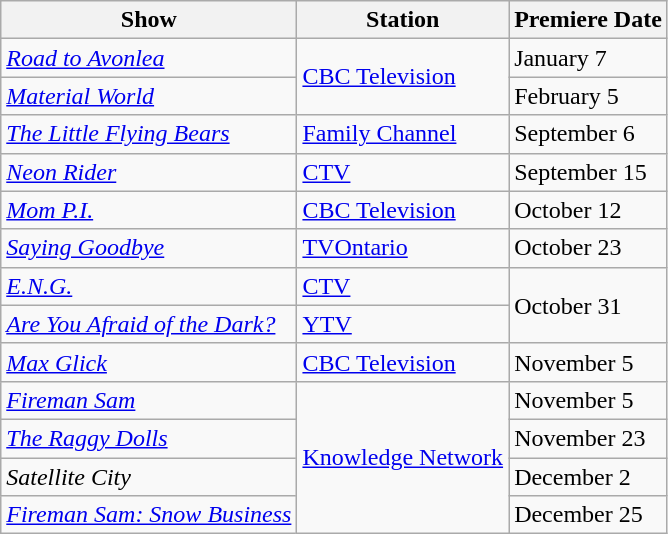<table class="wikitable">
<tr>
<th>Show</th>
<th>Station</th>
<th>Premiere Date</th>
</tr>
<tr>
<td><em><a href='#'>Road to Avonlea</a></em></td>
<td rowspan="2"><a href='#'>CBC Television</a></td>
<td>January 7</td>
</tr>
<tr>
<td><em><a href='#'>Material World</a></em></td>
<td>February 5</td>
</tr>
<tr>
<td><em><a href='#'>The Little Flying Bears</a></em></td>
<td><a href='#'>Family Channel</a></td>
<td>September 6</td>
</tr>
<tr>
<td><em><a href='#'>Neon Rider</a></em></td>
<td><a href='#'>CTV</a></td>
<td>September 15</td>
</tr>
<tr>
<td><em><a href='#'>Mom P.I.</a></em></td>
<td><a href='#'>CBC Television</a></td>
<td>October 12</td>
</tr>
<tr>
<td><em><a href='#'>Saying Goodbye</a></em></td>
<td><a href='#'>TVOntario</a></td>
<td>October 23</td>
</tr>
<tr>
<td><em><a href='#'>E.N.G.</a></em></td>
<td><a href='#'>CTV</a></td>
<td rowspan="2">October 31</td>
</tr>
<tr>
<td><em><a href='#'>Are You Afraid of the Dark?</a></em></td>
<td><a href='#'>YTV</a></td>
</tr>
<tr>
<td><em><a href='#'>Max Glick</a></em></td>
<td><a href='#'>CBC Television</a></td>
<td>November 5</td>
</tr>
<tr>
<td><em><a href='#'>Fireman Sam</a></em></td>
<td rowspan="4"><a href='#'>Knowledge Network</a></td>
<td>November 5</td>
</tr>
<tr>
<td><em><a href='#'>The Raggy Dolls</a></em></td>
<td>November 23</td>
</tr>
<tr>
<td><em>Satellite City</em></td>
<td>December 2</td>
</tr>
<tr>
<td><em><a href='#'>Fireman Sam: Snow Business</a></em></td>
<td>December 25</td>
</tr>
</table>
